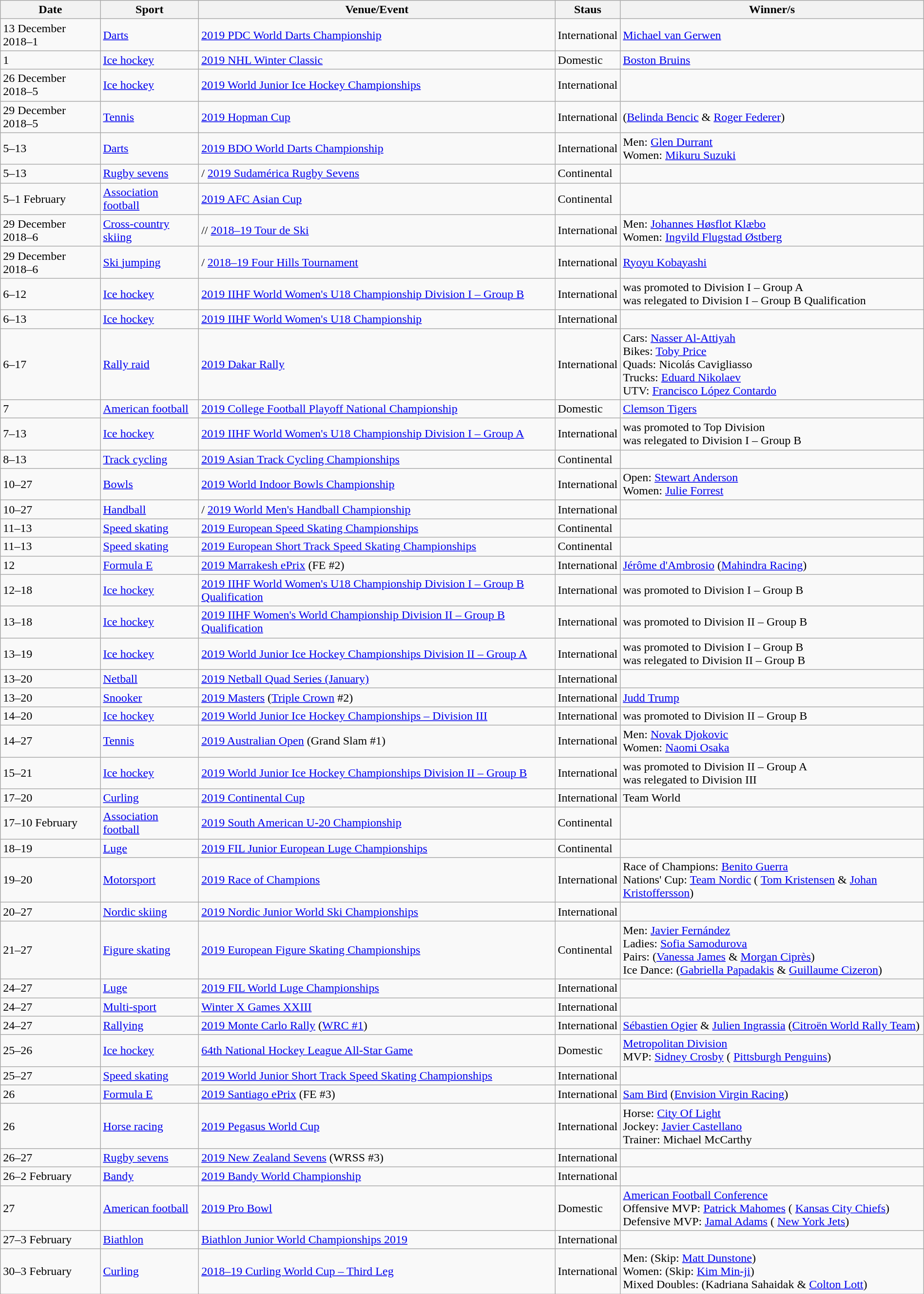<table class="wikitable sortable"| width="100%">
<tr>
<th>Date</th>
<th>Sport</th>
<th>Venue/Event</th>
<th>Staus</th>
<th>Winner/s</th>
</tr>
<tr>
<td>13 December 2018–1</td>
<td><a href='#'>Darts</a></td>
<td> <a href='#'>2019 PDC World Darts Championship</a></td>
<td>International</td>
<td> <a href='#'>Michael van Gerwen</a></td>
</tr>
<tr>
<td>1</td>
<td><a href='#'>Ice hockey</a></td>
<td> <a href='#'>2019 NHL Winter Classic</a></td>
<td>Domestic</td>
<td> <a href='#'>Boston Bruins</a></td>
</tr>
<tr>
<td>26 December 2018–5</td>
<td><a href='#'>Ice hockey</a></td>
<td> <a href='#'>2019 World Junior Ice Hockey Championships</a></td>
<td>International</td>
<td></td>
</tr>
<tr>
<td>29 December 2018–5</td>
<td><a href='#'>Tennis</a></td>
<td> <a href='#'>2019 Hopman Cup</a></td>
<td>International</td>
<td> (<a href='#'>Belinda Bencic</a> & <a href='#'>Roger Federer</a>)</td>
</tr>
<tr>
<td>5–13</td>
<td><a href='#'>Darts</a></td>
<td> <a href='#'>2019 BDO World Darts Championship</a></td>
<td>International</td>
<td>Men:  <a href='#'>Glen Durrant</a><br>Women:  <a href='#'>Mikuru Suzuki</a></td>
</tr>
<tr>
<td>5–13</td>
<td><a href='#'>Rugby sevens</a></td>
<td>/ <a href='#'>2019 Sudamérica Rugby Sevens</a></td>
<td>Continental</td>
<td></td>
</tr>
<tr>
<td>5–1 February</td>
<td><a href='#'>Association football</a></td>
<td> <a href='#'>2019 AFC Asian Cup</a></td>
<td>Continental</td>
<td></td>
</tr>
<tr>
<td>29 December 2018–6</td>
<td><a href='#'>Cross-country skiing</a></td>
<td>// <a href='#'>2018–19 Tour de Ski</a></td>
<td>International</td>
<td>Men:  <a href='#'>Johannes Høsflot Klæbo</a><br>Women:  <a href='#'>Ingvild Flugstad Østberg</a></td>
</tr>
<tr>
<td>29 December 2018–6</td>
<td><a href='#'>Ski jumping</a></td>
<td>/ <a href='#'>2018–19 Four Hills Tournament</a></td>
<td>International</td>
<td> <a href='#'>Ryoyu Kobayashi</a></td>
</tr>
<tr>
<td>6–12</td>
<td><a href='#'>Ice hockey</a></td>
<td> <a href='#'>2019 IIHF World Women's U18 Championship Division I – Group B</a></td>
<td>International</td>
<td> was promoted to Division I – Group A<br> was relegated to Division I – Group B Qualification</td>
</tr>
<tr>
<td>6–13</td>
<td><a href='#'>Ice hockey</a></td>
<td> <a href='#'>2019 IIHF World Women's U18 Championship</a></td>
<td>International</td>
<td></td>
</tr>
<tr>
<td>6–17</td>
<td><a href='#'>Rally raid</a></td>
<td> <a href='#'>2019 Dakar Rally</a></td>
<td>International</td>
<td>Cars:  <a href='#'>Nasser Al-Attiyah</a><br>Bikes:  <a href='#'>Toby Price</a><br>Quads:  Nicolás Cavigliasso<br>Trucks:  <a href='#'>Eduard Nikolaev</a><br>UTV:  <a href='#'>Francisco López Contardo</a></td>
</tr>
<tr>
<td>7</td>
<td><a href='#'>American football</a></td>
<td> <a href='#'>2019 College Football Playoff National Championship</a></td>
<td>Domestic</td>
<td> <a href='#'>Clemson Tigers</a></td>
</tr>
<tr>
<td>7–13</td>
<td><a href='#'>Ice hockey</a></td>
<td> <a href='#'>2019 IIHF World Women's U18 Championship Division I – Group A</a></td>
<td>International</td>
<td> was promoted to Top Division<br> was relegated to Division I – Group B</td>
</tr>
<tr>
<td>8–13</td>
<td><a href='#'>Track cycling</a></td>
<td> <a href='#'>2019 Asian Track Cycling Championships</a></td>
<td>Continental</td>
<td></td>
</tr>
<tr>
<td>10–27</td>
<td><a href='#'>Bowls</a></td>
<td> <a href='#'>2019 World Indoor Bowls Championship</a></td>
<td>International</td>
<td>Open:  <a href='#'>Stewart Anderson</a><br>Women:  <a href='#'>Julie Forrest</a></td>
</tr>
<tr>
<td>10–27</td>
<td><a href='#'>Handball</a></td>
<td>/ <a href='#'>2019 World Men's Handball Championship</a></td>
<td>International</td>
<td></td>
</tr>
<tr>
<td>11–13</td>
<td><a href='#'>Speed skating</a></td>
<td> <a href='#'>2019 European Speed Skating Championships</a></td>
<td>Continental</td>
<td></td>
</tr>
<tr>
<td>11–13</td>
<td><a href='#'>Speed skating</a></td>
<td> <a href='#'>2019 European Short Track Speed Skating Championships</a></td>
<td>Continental</td>
<td></td>
</tr>
<tr>
<td>12</td>
<td><a href='#'>Formula E</a></td>
<td> <a href='#'>2019 Marrakesh ePrix</a> (FE #2)</td>
<td>International</td>
<td> <a href='#'>Jérôme d'Ambrosio</a> (<a href='#'>Mahindra Racing</a>)</td>
</tr>
<tr>
<td>12–18</td>
<td><a href='#'>Ice hockey</a></td>
<td> <a href='#'>2019 IIHF World Women's U18 Championship Division I – Group B Qualification</a></td>
<td>International</td>
<td> was promoted to Division I – Group B</td>
</tr>
<tr>
<td>13–18</td>
<td><a href='#'>Ice hockey</a></td>
<td> <a href='#'>2019 IIHF Women's World Championship Division II – Group B Qualification</a></td>
<td>International</td>
<td> was promoted to Division II – Group B</td>
</tr>
<tr>
<td>13–19</td>
<td><a href='#'>Ice hockey</a></td>
<td> <a href='#'>2019 World Junior Ice Hockey Championships Division II – Group A</a></td>
<td>International</td>
<td> was promoted to Division I – Group B<br> was relegated to Division II – Group B</td>
</tr>
<tr>
<td>13–20</td>
<td><a href='#'>Netball</a></td>
<td> <a href='#'>2019 Netball Quad Series (January)</a></td>
<td>International</td>
<td></td>
</tr>
<tr>
<td>13–20</td>
<td><a href='#'>Snooker</a></td>
<td> <a href='#'>2019 Masters</a> (<a href='#'>Triple Crown</a> #2)</td>
<td>International</td>
<td> <a href='#'>Judd Trump</a></td>
</tr>
<tr>
<td>14–20</td>
<td><a href='#'>Ice hockey</a></td>
<td> <a href='#'>2019 World Junior Ice Hockey Championships – Division III</a></td>
<td>International</td>
<td> was promoted to Division II – Group B</td>
</tr>
<tr>
<td>14–27</td>
<td><a href='#'>Tennis</a></td>
<td> <a href='#'>2019 Australian Open</a> (Grand Slam #1)</td>
<td>International</td>
<td>Men:  <a href='#'>Novak Djokovic</a><br>Women:  <a href='#'>Naomi Osaka</a></td>
</tr>
<tr>
<td>15–21</td>
<td><a href='#'>Ice hockey</a></td>
<td> <a href='#'>2019 World Junior Ice Hockey Championships Division II – Group B</a></td>
<td>International</td>
<td> was promoted to Division II – Group A<br> was relegated to Division III</td>
</tr>
<tr>
<td>17–20</td>
<td><a href='#'>Curling</a></td>
<td> <a href='#'>2019 Continental Cup</a></td>
<td>International</td>
<td> Team World</td>
</tr>
<tr>
<td>17–10 February</td>
<td><a href='#'>Association football</a></td>
<td> <a href='#'>2019 South American U-20 Championship</a></td>
<td>Continental</td>
<td></td>
</tr>
<tr>
<td>18–19</td>
<td><a href='#'>Luge</a></td>
<td> <a href='#'>2019 FIL Junior European Luge Championships</a></td>
<td>Continental</td>
<td></td>
</tr>
<tr>
<td>19–20</td>
<td><a href='#'>Motorsport</a></td>
<td> <a href='#'>2019 Race of Champions</a></td>
<td>International</td>
<td>Race of Champions:  <a href='#'>Benito Guerra</a><br>Nations' Cup: <a href='#'>Team Nordic</a> ( <a href='#'>Tom Kristensen</a> &  <a href='#'>Johan Kristoffersson</a>)</td>
</tr>
<tr>
<td>20–27</td>
<td><a href='#'>Nordic skiing</a></td>
<td> <a href='#'>2019 Nordic Junior World Ski Championships</a></td>
<td>International</td>
<td></td>
</tr>
<tr>
<td>21–27</td>
<td><a href='#'>Figure skating</a></td>
<td> <a href='#'>2019 European Figure Skating Championships</a></td>
<td>Continental</td>
<td>Men:  <a href='#'>Javier Fernández</a><br>Ladies:  <a href='#'>Sofia Samodurova</a><br>Pairs:  (<a href='#'>Vanessa James</a> & <a href='#'>Morgan Ciprès</a>)<br>Ice Dance:  (<a href='#'>Gabriella Papadakis</a> & <a href='#'>Guillaume Cizeron</a>)</td>
</tr>
<tr>
<td>24–27</td>
<td><a href='#'>Luge</a></td>
<td> <a href='#'>2019 FIL World Luge Championships</a></td>
<td>International</td>
<td></td>
</tr>
<tr>
<td>24–27</td>
<td><a href='#'>Multi-sport</a></td>
<td> <a href='#'>Winter X Games XXIII</a></td>
<td>International</td>
<td></td>
</tr>
<tr>
<td>24–27</td>
<td><a href='#'>Rallying</a></td>
<td> <a href='#'>2019 Monte Carlo Rally</a> (<a href='#'>WRC #1</a>)</td>
<td>International</td>
<td> <a href='#'>Sébastien Ogier</a> & <a href='#'>Julien Ingrassia</a> (<a href='#'>Citroën World Rally Team</a>)</td>
</tr>
<tr>
<td>25–26</td>
<td><a href='#'>Ice hockey</a></td>
<td> <a href='#'>64th National Hockey League All-Star Game</a></td>
<td>Domestic</td>
<td><a href='#'>Metropolitan Division</a><br>MVP:  <a href='#'>Sidney Crosby</a> ( <a href='#'>Pittsburgh Penguins</a>)</td>
</tr>
<tr>
<td>25–27</td>
<td><a href='#'>Speed skating</a></td>
<td> <a href='#'>2019 World Junior Short Track Speed Skating Championships</a></td>
<td>International</td>
<td></td>
</tr>
<tr>
<td>26</td>
<td><a href='#'>Formula E</a></td>
<td> <a href='#'>2019 Santiago ePrix</a> (FE #3)</td>
<td>International</td>
<td> <a href='#'>Sam Bird</a> (<a href='#'>Envision Virgin Racing</a>)</td>
</tr>
<tr>
<td>26</td>
<td><a href='#'>Horse racing</a></td>
<td> <a href='#'>2019 Pegasus World Cup</a></td>
<td>International</td>
<td>Horse:  <a href='#'>City Of Light</a><br>Jockey:  <a href='#'>Javier Castellano</a><br>Trainer:  Michael McCarthy</td>
</tr>
<tr>
<td>26–27</td>
<td><a href='#'>Rugby sevens</a></td>
<td> <a href='#'>2019 New Zealand Sevens</a> (WRSS #3)</td>
<td>International</td>
<td></td>
</tr>
<tr>
<td>26–2 February</td>
<td><a href='#'>Bandy</a></td>
<td> <a href='#'>2019 Bandy World Championship</a></td>
<td>International</td>
<td></td>
</tr>
<tr>
<td>27</td>
<td><a href='#'>American football</a></td>
<td> <a href='#'>2019 Pro Bowl</a></td>
<td>Domestic</td>
<td><a href='#'>American Football Conference</a><br>Offensive MVP:  <a href='#'>Patrick Mahomes</a> ( <a href='#'>Kansas City Chiefs</a>)<br>Defensive MVP:  <a href='#'>Jamal Adams</a> ( <a href='#'>New York Jets</a>)</td>
</tr>
<tr>
<td>27–3 February</td>
<td><a href='#'>Biathlon</a></td>
<td> <a href='#'>Biathlon Junior World Championships 2019</a></td>
<td>International</td>
<td></td>
</tr>
<tr>
<td>30–3 February</td>
<td><a href='#'>Curling</a></td>
<td> <a href='#'>2018–19 Curling World Cup – Third Leg</a></td>
<td>International</td>
<td>Men:  (Skip: <a href='#'>Matt Dunstone</a>)<br>Women:  (Skip: <a href='#'>Kim Min-ji</a>)<br>Mixed Doubles:  (Kadriana Sahaidak & <a href='#'>Colton Lott</a>)</td>
</tr>
</table>
